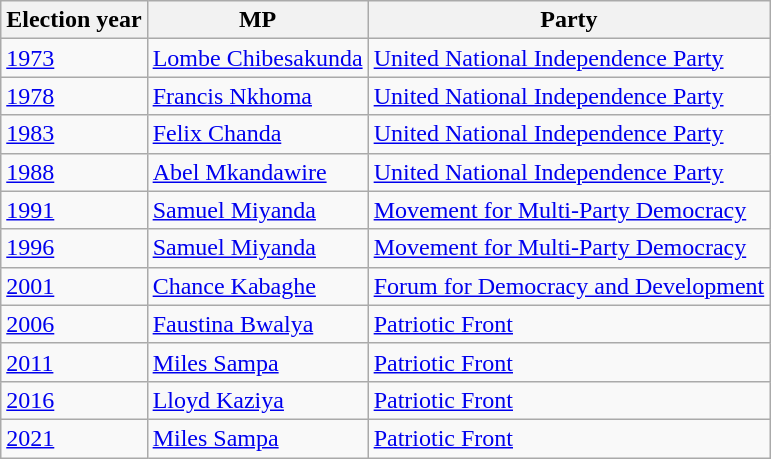<table class=wikitable>
<tr>
<th>Election year</th>
<th>MP</th>
<th>Party</th>
</tr>
<tr>
<td><a href='#'>1973</a></td>
<td><a href='#'>Lombe Chibesakunda</a></td>
<td><a href='#'>United National Independence Party</a></td>
</tr>
<tr>
<td><a href='#'>1978</a></td>
<td><a href='#'>Francis Nkhoma</a></td>
<td><a href='#'>United National Independence Party</a></td>
</tr>
<tr>
<td><a href='#'>1983</a></td>
<td><a href='#'>Felix Chanda</a></td>
<td><a href='#'>United National Independence Party</a></td>
</tr>
<tr>
<td><a href='#'>1988</a></td>
<td><a href='#'>Abel Mkandawire</a></td>
<td><a href='#'>United National Independence Party</a></td>
</tr>
<tr>
<td><a href='#'>1991</a></td>
<td><a href='#'>Samuel Miyanda</a></td>
<td><a href='#'>Movement for Multi-Party Democracy</a></td>
</tr>
<tr>
<td><a href='#'>1996</a></td>
<td><a href='#'>Samuel Miyanda</a></td>
<td><a href='#'>Movement for Multi-Party Democracy</a></td>
</tr>
<tr>
<td><a href='#'>2001</a></td>
<td><a href='#'>Chance Kabaghe</a></td>
<td><a href='#'>Forum for Democracy and Development</a></td>
</tr>
<tr>
<td><a href='#'>2006</a></td>
<td><a href='#'>Faustina Bwalya</a></td>
<td><a href='#'>Patriotic Front</a></td>
</tr>
<tr>
<td><a href='#'>2011</a></td>
<td><a href='#'>Miles Sampa</a></td>
<td><a href='#'>Patriotic Front</a></td>
</tr>
<tr>
<td><a href='#'>2016</a></td>
<td><a href='#'>Lloyd Kaziya</a></td>
<td><a href='#'>Patriotic Front</a></td>
</tr>
<tr>
<td><a href='#'>2021</a></td>
<td><a href='#'>Miles Sampa</a></td>
<td><a href='#'>Patriotic Front</a></td>
</tr>
</table>
